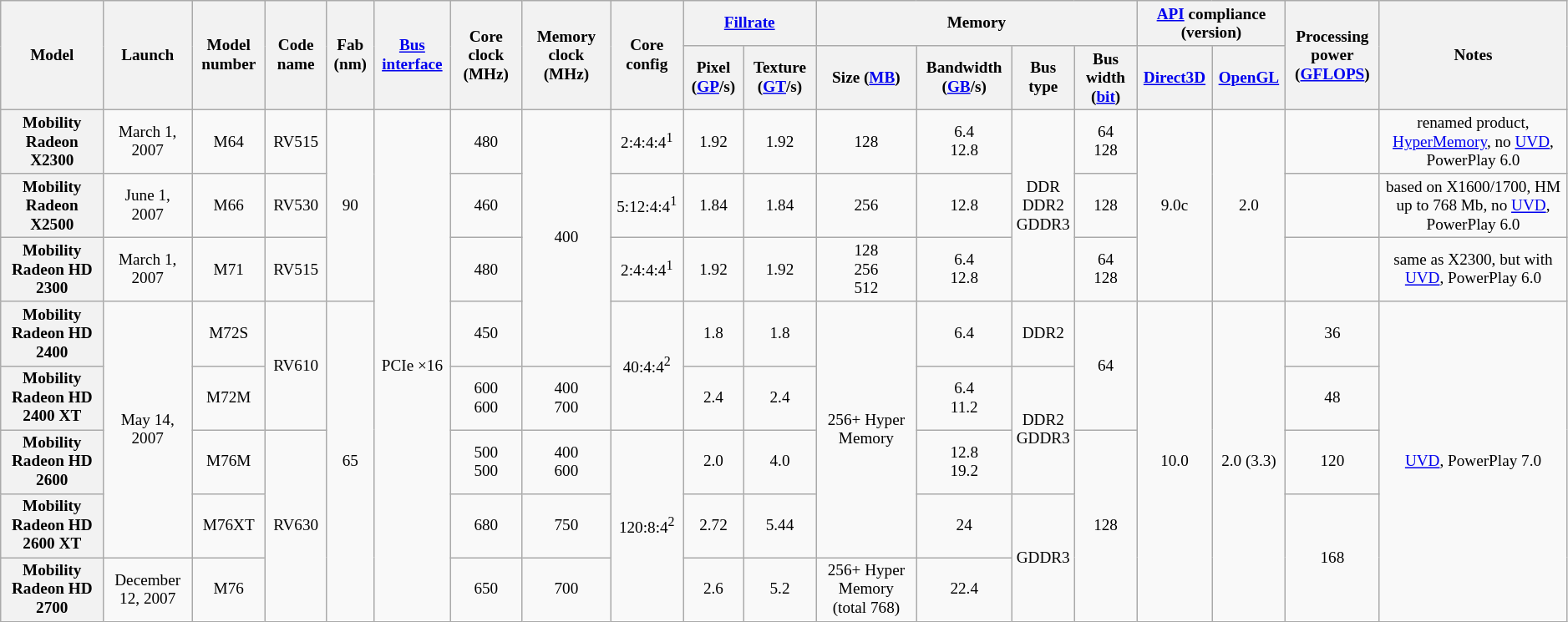<table class="mw-datatable wikitable sortable sort-under" style="font-size: 80%; text-align:center;">
<tr>
<th rowspan="2">Model</th>
<th rowspan="2">Launch</th>
<th rowspan="2">Model number</th>
<th rowspan="2">Code name</th>
<th rowspan="2">Fab (nm)</th>
<th rowspan="2"><a href='#'>Bus interface</a></th>
<th rowspan="2">Core clock (MHz)</th>
<th rowspan="2">Memory clock (MHz)</th>
<th rowspan="2">Core config</th>
<th colspan="2"><a href='#'>Fillrate</a></th>
<th colspan="4">Memory</th>
<th colspan="2"><a href='#'>API</a> compliance (version)</th>
<th rowspan="2">Processing power<br>(<a href='#'>GFLOPS</a>)</th>
<th rowspan="2">Notes</th>
</tr>
<tr>
<th>Pixel (<a href='#'>GP</a>/s)</th>
<th>Texture (<a href='#'>GT</a>/s)</th>
<th>Size (<a href='#'>MB</a>)</th>
<th>Bandwidth (<a href='#'>GB</a>/s)</th>
<th>Bus type</th>
<th>Bus width (<a href='#'>bit</a>)</th>
<th><a href='#'>Direct3D</a></th>
<th><a href='#'>OpenGL</a></th>
</tr>
<tr>
<th>Mobility Radeon X2300</th>
<td>March 1, 2007</td>
<td>M64</td>
<td>RV515</td>
<td rowspan="3">90</td>
<td rowspan="8">PCIe ×16</td>
<td>480</td>
<td rowspan="4">400</td>
<td>2:4:4:4<sup>1</sup></td>
<td>1.92</td>
<td>1.92</td>
<td>128</td>
<td>6.4<br>12.8</td>
<td rowspan="3">DDR<br>DDR2<br>GDDR3</td>
<td>64<br>128</td>
<td rowspan="3">9.0c</td>
<td rowspan="3">2.0</td>
<td></td>
<td>renamed product, <a href='#'>HyperMemory</a>, no <a href='#'>UVD</a>, PowerPlay 6.0</td>
</tr>
<tr>
<th>Mobility Radeon X2500</th>
<td>June 1, 2007</td>
<td>M66</td>
<td>RV530</td>
<td>460</td>
<td>5:12:4:4<sup>1</sup></td>
<td>1.84</td>
<td>1.84</td>
<td>256</td>
<td>12.8</td>
<td>128</td>
<td></td>
<td>based on X1600/1700, HM up to 768 Mb, no <a href='#'>UVD</a>, PowerPlay 6.0</td>
</tr>
<tr>
<th>Mobility Radeon HD 2300</th>
<td>March 1, 2007</td>
<td>M71</td>
<td>RV515</td>
<td>480</td>
<td>2:4:4:4<sup>1</sup></td>
<td>1.92</td>
<td>1.92</td>
<td>128<br>256<br>512</td>
<td>6.4<br>12.8</td>
<td>64<br>128</td>
<td></td>
<td>same as X2300, but with <a href='#'>UVD</a>, PowerPlay 6.0</td>
</tr>
<tr>
<th>Mobility Radeon HD 2400</th>
<td rowspan="4">May 14, 2007</td>
<td>M72S</td>
<td rowspan="2">RV610</td>
<td rowspan="5">65</td>
<td>450</td>
<td rowspan="2">40:4:4<sup>2</sup></td>
<td>1.8</td>
<td>1.8</td>
<td rowspan="4">256+ Hyper Memory</td>
<td>6.4</td>
<td>DDR2</td>
<td rowspan="2">64</td>
<td rowspan="5">10.0</td>
<td rowspan="5">2.0 (3.3)</td>
<td>36</td>
<td rowspan="5"><a href='#'>UVD</a>, PowerPlay 7.0</td>
</tr>
<tr>
<th>Mobility Radeon HD 2400 XT</th>
<td>M72M</td>
<td>600<br>600</td>
<td>400<br>700</td>
<td>2.4</td>
<td>2.4</td>
<td>6.4<br>11.2</td>
<td rowspan="2">DDR2<br>GDDR3</td>
<td>48</td>
</tr>
<tr>
<th>Mobility Radeon HD 2600</th>
<td>M76M</td>
<td rowspan="3">RV630</td>
<td>500<br>500</td>
<td>400<br>600</td>
<td rowspan="3">120:8:4<sup>2</sup></td>
<td>2.0</td>
<td>4.0</td>
<td>12.8<br>19.2</td>
<td rowspan="3">128</td>
<td>120</td>
</tr>
<tr>
<th>Mobility Radeon HD 2600 XT</th>
<td>M76XT</td>
<td>680</td>
<td>750</td>
<td>2.72</td>
<td>5.44</td>
<td>24</td>
<td rowspan="2">GDDR3</td>
<td rowspan="2">168</td>
</tr>
<tr>
<th>Mobility Radeon HD 2700</th>
<td>December 12, 2007</td>
<td>M76</td>
<td>650</td>
<td>700</td>
<td>2.6</td>
<td>5.2</td>
<td>256+ Hyper Memory (total 768)</td>
<td>22.4</td>
</tr>
</table>
